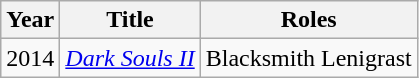<table class="wikitable sortable">
<tr>
<th>Year</th>
<th>Title</th>
<th>Roles</th>
</tr>
<tr>
<td>2014</td>
<td><em><a href='#'>Dark Souls II</a></em></td>
<td>Blacksmith Lenigrast</td>
</tr>
</table>
